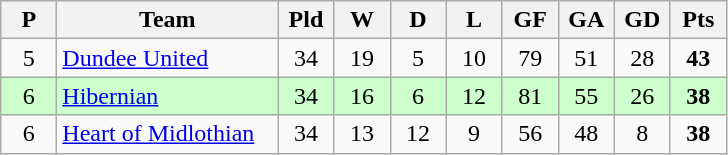<table class="wikitable" style="text-align: center;">
<tr>
<th width=30>P</th>
<th width=140>Team</th>
<th width=30>Pld</th>
<th width=30>W</th>
<th width=30>D</th>
<th width=30>L</th>
<th width=30>GF</th>
<th width=30>GA</th>
<th width=30>GD</th>
<th width=30>Pts</th>
</tr>
<tr>
<td>5</td>
<td align=left><a href='#'>Dundee United</a></td>
<td>34</td>
<td>19</td>
<td>5</td>
<td>10</td>
<td>79</td>
<td>51</td>
<td>28</td>
<td><strong>43</strong></td>
</tr>
<tr style="background:#ccffcc;">
<td>6</td>
<td align=left><a href='#'>Hibernian</a></td>
<td>34</td>
<td>16</td>
<td>6</td>
<td>12</td>
<td>81</td>
<td>55</td>
<td>26</td>
<td><strong>38</strong></td>
</tr>
<tr>
<td>6</td>
<td align=left><a href='#'>Heart of Midlothian</a></td>
<td>34</td>
<td>13</td>
<td>12</td>
<td>9</td>
<td>56</td>
<td>48</td>
<td>8</td>
<td><strong>38</strong></td>
</tr>
</table>
